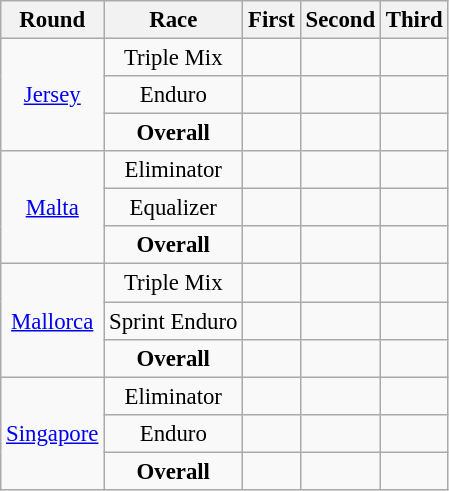<table class="wikitable" style="text-align:center; font-size:95%">
<tr>
<th>Round</th>
<th>Race</th>
<th>First</th>
<th>Second</th>
<th>Third</th>
</tr>
<tr>
<td rowspan="3" align="centre"><a href='#'>Jersey</a></td>
<td align="centre">Triple Mix</td>
<td></td>
<td></td>
<td></td>
</tr>
<tr>
<td align="centre">Enduro</td>
<td></td>
<td></td>
<td></td>
</tr>
<tr>
<td><strong>Overall</strong></td>
<td></td>
<td></td>
<td></td>
</tr>
<tr>
<td rowspan="3" align="centre"><a href='#'>Malta</a></td>
<td align="centre">Eliminator</td>
<td></td>
<td></td>
<td></td>
</tr>
<tr>
<td align="centre">Equalizer</td>
<td></td>
<td></td>
<td></td>
</tr>
<tr>
<td><strong>Overall</strong></td>
<td></td>
<td></td>
<td></td>
</tr>
<tr>
<td rowspan="3" align="centre"><a href='#'>Mallorca</a></td>
<td align="centre">Triple Mix</td>
<td></td>
<td></td>
<td></td>
</tr>
<tr>
<td align="centre">Sprint Enduro</td>
<td></td>
<td></td>
<td></td>
</tr>
<tr>
<td><strong>Overall</strong></td>
<td></td>
<td></td>
<td></td>
</tr>
<tr>
<td rowspan="3" align="centre"><a href='#'>Singapore</a></td>
<td align="centre">Eliminator</td>
<td></td>
<td></td>
<td></td>
</tr>
<tr>
<td align="centre">Enduro</td>
<td></td>
<td></td>
<td></td>
</tr>
<tr>
<td><strong>Overall</strong></td>
<td></td>
<td></td>
<td></td>
</tr>
</table>
